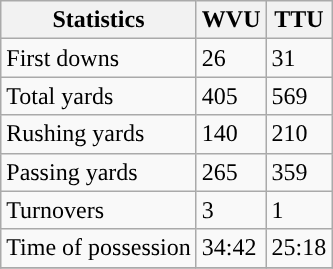<table class="wikitable" style="float: left;">
<tr>
<th>Statistics</th>
<th>WVU</th>
<th>TTU</th>
</tr>
<tr>
<td>First downs</td>
<td>26</td>
<td>31</td>
</tr>
<tr>
<td>Total yards</td>
<td>405</td>
<td>569</td>
</tr>
<tr>
<td>Rushing yards</td>
<td>140</td>
<td>210</td>
</tr>
<tr>
<td>Passing yards</td>
<td>265</td>
<td>359</td>
</tr>
<tr>
<td>Turnovers</td>
<td>3</td>
<td>1</td>
</tr>
<tr>
<td>Time of possession</td>
<td>34:42</td>
<td>25:18</td>
</tr>
<tr>
</tr>
</table>
